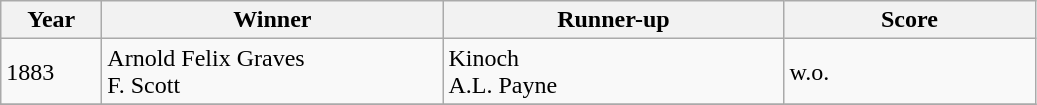<table class="wikitable">
<tr>
<th style="width:60px;">Year</th>
<th style="width:220px;">Winner</th>
<th style="width:220px;">Runner-up</th>
<th style="width:160px;">Score</th>
</tr>
<tr>
<td>1883</td>
<td> Arnold Felix Graves<br> F. Scott</td>
<td> Kinoch<br> A.L. Payne</td>
<td>w.o.</td>
</tr>
<tr>
</tr>
</table>
